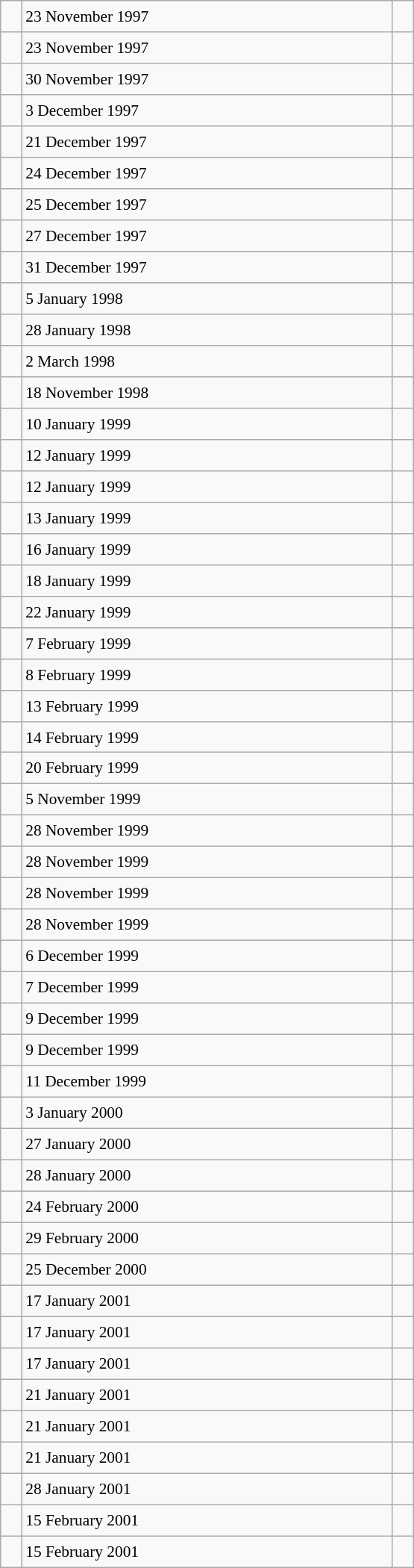<table class="wikitable" style="font-size: 89%; float: left; width: 26em; margin-right: 1em; height: 1400px">
<tr>
<td></td>
<td>23 November 1997</td>
<td></td>
</tr>
<tr>
<td></td>
<td>23 November 1997</td>
<td></td>
</tr>
<tr>
<td></td>
<td>30 November 1997</td>
<td></td>
</tr>
<tr>
<td></td>
<td>3 December 1997</td>
<td></td>
</tr>
<tr>
<td></td>
<td>21 December 1997</td>
<td></td>
</tr>
<tr>
<td></td>
<td>24 December 1997</td>
<td></td>
</tr>
<tr>
<td></td>
<td>25 December 1997</td>
<td></td>
</tr>
<tr>
<td></td>
<td>27 December 1997</td>
<td></td>
</tr>
<tr>
<td></td>
<td>31 December 1997</td>
<td></td>
</tr>
<tr>
<td></td>
<td>5 January 1998</td>
<td></td>
</tr>
<tr>
<td></td>
<td>28 January 1998</td>
<td></td>
</tr>
<tr>
<td></td>
<td>2 March 1998</td>
<td></td>
</tr>
<tr>
<td></td>
<td>18 November 1998</td>
<td></td>
</tr>
<tr>
<td></td>
<td>10 January 1999</td>
<td></td>
</tr>
<tr>
<td></td>
<td>12 January 1999</td>
<td></td>
</tr>
<tr>
<td></td>
<td>12 January 1999</td>
<td></td>
</tr>
<tr>
<td></td>
<td>13 January 1999</td>
<td></td>
</tr>
<tr>
<td></td>
<td>16 January 1999</td>
<td></td>
</tr>
<tr>
<td></td>
<td>18 January 1999</td>
<td></td>
</tr>
<tr>
<td></td>
<td>22 January 1999</td>
<td></td>
</tr>
<tr>
<td></td>
<td>7 February 1999</td>
<td></td>
</tr>
<tr>
<td></td>
<td>8 February 1999</td>
<td></td>
</tr>
<tr>
<td></td>
<td>13 February 1999</td>
<td></td>
</tr>
<tr>
<td></td>
<td>14 February 1999</td>
<td></td>
</tr>
<tr>
<td></td>
<td>20 February 1999</td>
<td></td>
</tr>
<tr>
<td></td>
<td>5 November 1999</td>
<td></td>
</tr>
<tr>
<td></td>
<td>28 November 1999</td>
<td></td>
</tr>
<tr>
<td></td>
<td>28 November 1999</td>
<td></td>
</tr>
<tr>
<td></td>
<td>28 November 1999</td>
<td></td>
</tr>
<tr>
<td></td>
<td>28 November 1999</td>
<td></td>
</tr>
<tr>
<td></td>
<td>6 December 1999</td>
<td></td>
</tr>
<tr>
<td></td>
<td>7 December 1999</td>
<td></td>
</tr>
<tr>
<td></td>
<td>9 December 1999</td>
<td></td>
</tr>
<tr>
<td></td>
<td>9 December 1999</td>
<td></td>
</tr>
<tr>
<td></td>
<td>11 December 1999</td>
<td></td>
</tr>
<tr>
<td></td>
<td>3 January 2000</td>
<td></td>
</tr>
<tr>
<td></td>
<td>27 January 2000</td>
<td></td>
</tr>
<tr>
<td></td>
<td>28 January 2000</td>
<td></td>
</tr>
<tr>
<td></td>
<td>24 February 2000</td>
<td></td>
</tr>
<tr>
<td></td>
<td>29 February 2000</td>
<td></td>
</tr>
<tr>
<td></td>
<td>25 December 2000</td>
<td></td>
</tr>
<tr>
<td></td>
<td>17 January 2001</td>
<td></td>
</tr>
<tr>
<td></td>
<td>17 January 2001</td>
<td></td>
</tr>
<tr>
<td></td>
<td>17 January 2001</td>
<td></td>
</tr>
<tr>
<td></td>
<td>21 January 2001</td>
<td></td>
</tr>
<tr>
<td></td>
<td>21 January 2001</td>
<td></td>
</tr>
<tr>
<td></td>
<td>21 January 2001</td>
<td></td>
</tr>
<tr>
<td></td>
<td>28 January 2001</td>
<td></td>
</tr>
<tr>
<td></td>
<td>15 February 2001</td>
<td></td>
</tr>
<tr>
<td></td>
<td>15 February 2001</td>
<td></td>
</tr>
</table>
